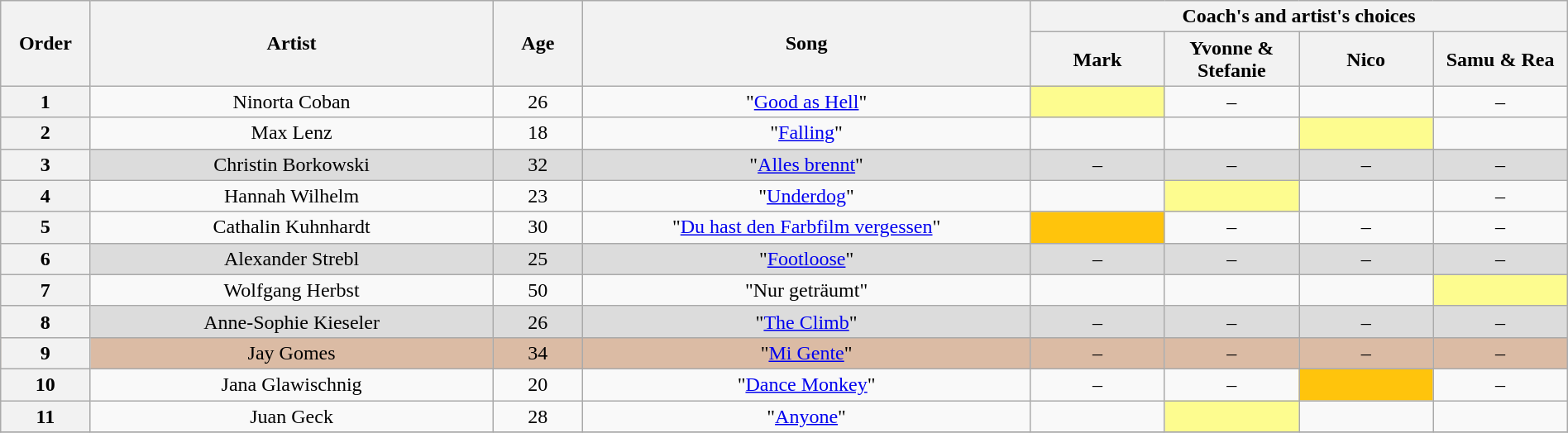<table class="wikitable" style="text-align:center; width:100%;">
<tr>
<th scope="col" rowspan="2" style="width:04%;">Order</th>
<th scope="col" rowspan="2" style="width:18%;">Artist</th>
<th scope="col" rowspan="2" style="width:04%;">Age</th>
<th scope="col" rowspan="2" style="width:20%;">Song</th>
<th scope="col" colspan="4" style="width:24%;">Coach's and artist's choices</th>
</tr>
<tr>
<th style="width:06%;">Mark</th>
<th style="width:06%;">Yvonne & Stefanie</th>
<th style="width:06%;">Nico</th>
<th style="width:06%;">Samu & Rea</th>
</tr>
<tr>
<th>1</th>
<td>Ninorta Coban</td>
<td>26</td>
<td>"<a href='#'>Good as Hell</a>"</td>
<td style="background: #fdfc8f;"><strong></strong></td>
<td>–</td>
<td><strong></strong></td>
<td>–</td>
</tr>
<tr>
<th>2</th>
<td>Max Lenz</td>
<td>18</td>
<td>"<a href='#'>Falling</a>"</td>
<td><strong></strong></td>
<td><strong></strong></td>
<td style="background: #fdfc8f;"><strong></strong></td>
<td><strong></strong></td>
</tr>
<tr style="background: #dcdcdc;" |>
<th>3</th>
<td>Christin Borkowski</td>
<td>32</td>
<td>"<a href='#'>Alles brennt</a>"</td>
<td>–</td>
<td>–</td>
<td>–</td>
<td>–</td>
</tr>
<tr>
<th>4</th>
<td>Hannah Wilhelm</td>
<td>23</td>
<td>"<a href='#'>Underdog</a>"</td>
<td><strong></strong></td>
<td style="background: #fdfc8f;"><strong></strong></td>
<td><strong></strong></td>
<td>–</td>
</tr>
<tr>
<th>5</th>
<td>Cathalin Kuhnhardt</td>
<td>30</td>
<td>"<a href='#'>Du hast den Farbfilm vergessen</a>"</td>
<td style="background: #ffc40c;"><strong></strong></td>
<td>–</td>
<td>–</td>
<td>–</td>
</tr>
<tr style="background: #dcdcdc;" |>
<th>6</th>
<td>Alexander Strebl</td>
<td>25</td>
<td>"<a href='#'>Footloose</a>"</td>
<td>–</td>
<td>–</td>
<td>–</td>
<td>–</td>
</tr>
<tr>
<th>7</th>
<td>Wolfgang Herbst</td>
<td>50</td>
<td>"Nur geträumt"</td>
<td><strong></strong></td>
<td><strong></strong></td>
<td><strong></strong></td>
<td style="background: #fdfc8f;"><strong></strong></td>
</tr>
<tr style="background: #dcdcdc;" |>
<th>8</th>
<td>Anne-Sophie Kieseler</td>
<td>26</td>
<td>"<a href='#'>The Climb</a>"</td>
<td>–</td>
<td>–</td>
<td>–</td>
<td>–</td>
</tr>
<tr style="background: #dbbba4;" |>
<th>9</th>
<td>Jay Gomes</td>
<td>34</td>
<td>"<a href='#'>Mi Gente</a>"</td>
<td>–</td>
<td>–</td>
<td>–</td>
<td>–</td>
</tr>
<tr>
<th>10</th>
<td>Jana Glawischnig</td>
<td>20</td>
<td>"<a href='#'>Dance Monkey</a>"</td>
<td>–</td>
<td>–</td>
<td style="background: #ffc40c;"><strong></strong></td>
<td>–</td>
</tr>
<tr>
<th>11</th>
<td>Juan Geck </td>
<td>28</td>
<td>"<a href='#'>Anyone</a>"</td>
<td><strong></strong></td>
<td style="background: #fdfc8f;"><strong></strong></td>
<td><strong></strong></td>
<td><strong></strong></td>
</tr>
<tr>
</tr>
</table>
